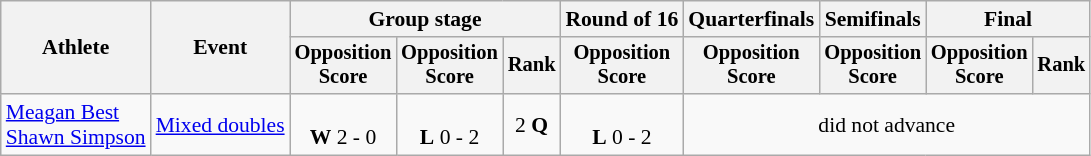<table class=wikitable style="font-size:90%">
<tr>
<th rowspan=2>Athlete</th>
<th rowspan=2>Event</th>
<th colspan=3>Group stage</th>
<th>Round of 16</th>
<th>Quarterfinals</th>
<th>Semifinals</th>
<th colspan=2>Final</th>
</tr>
<tr style="font-size:95%">
<th>Opposition<br>Score</th>
<th>Opposition<br>Score</th>
<th>Rank</th>
<th>Opposition<br>Score</th>
<th>Opposition<br>Score</th>
<th>Opposition<br>Score</th>
<th>Opposition<br>Score</th>
<th>Rank</th>
</tr>
<tr align=center>
<td align=left><a href='#'>Meagan Best</a><br><a href='#'>Shawn Simpson</a></td>
<td align=left><a href='#'>Mixed doubles</a></td>
<td><br><strong>W</strong> 2 - 0</td>
<td><br><strong>L</strong> 0 - 2</td>
<td>2 <strong>Q</strong></td>
<td><br><strong>L</strong> 0 - 2</td>
<td colspan=4>did not advance</td>
</tr>
</table>
